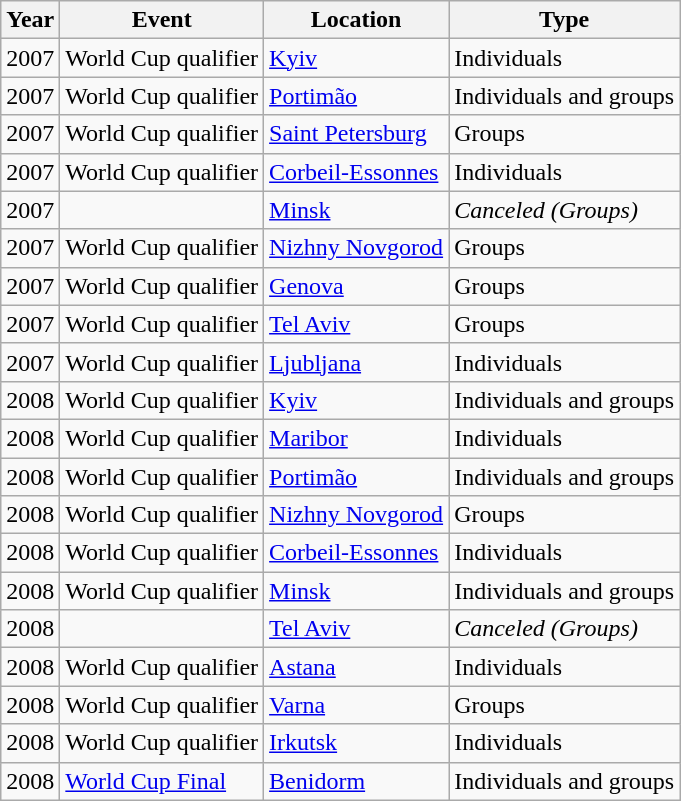<table class="wikitable sortable">
<tr>
<th>Year</th>
<th>Event</th>
<th>Location</th>
<th>Type</th>
</tr>
<tr>
<td>2007</td>
<td>World Cup qualifier</td>
<td> <a href='#'>Kyiv</a></td>
<td>Individuals</td>
</tr>
<tr>
<td>2007</td>
<td>World Cup qualifier</td>
<td> <a href='#'>Portimão</a></td>
<td>Individuals and groups</td>
</tr>
<tr>
<td>2007</td>
<td>World Cup qualifier</td>
<td> <a href='#'>Saint Petersburg</a></td>
<td>Groups</td>
</tr>
<tr>
<td>2007</td>
<td>World Cup qualifier</td>
<td> <a href='#'>Corbeil-Essonnes</a></td>
<td>Individuals</td>
</tr>
<tr>
<td>2007</td>
<td></td>
<td> <a href='#'>Minsk</a></td>
<td><em>Canceled (Groups)</em></td>
</tr>
<tr>
<td>2007</td>
<td>World Cup qualifier</td>
<td> <a href='#'>Nizhny Novgorod</a></td>
<td>Groups</td>
</tr>
<tr>
<td>2007</td>
<td>World Cup qualifier</td>
<td> <a href='#'>Genova</a></td>
<td>Groups</td>
</tr>
<tr>
<td>2007</td>
<td>World Cup qualifier</td>
<td> <a href='#'>Tel Aviv</a></td>
<td>Groups</td>
</tr>
<tr>
<td>2007</td>
<td>World Cup qualifier</td>
<td> <a href='#'>Ljubljana</a></td>
<td>Individuals</td>
</tr>
<tr>
<td>2008</td>
<td>World Cup qualifier</td>
<td> <a href='#'>Kyiv</a></td>
<td>Individuals and groups</td>
</tr>
<tr>
<td>2008</td>
<td>World Cup qualifier</td>
<td> <a href='#'>Maribor</a></td>
<td>Individuals</td>
</tr>
<tr>
<td>2008</td>
<td>World Cup qualifier</td>
<td> <a href='#'>Portimão</a></td>
<td>Individuals and groups</td>
</tr>
<tr>
<td>2008</td>
<td>World Cup qualifier</td>
<td> <a href='#'>Nizhny Novgorod</a></td>
<td>Groups</td>
</tr>
<tr>
<td>2008</td>
<td>World Cup qualifier</td>
<td> <a href='#'>Corbeil-Essonnes</a></td>
<td>Individuals</td>
</tr>
<tr>
<td>2008</td>
<td>World Cup qualifier</td>
<td> <a href='#'>Minsk</a></td>
<td>Individuals and groups</td>
</tr>
<tr>
<td>2008</td>
<td></td>
<td> <a href='#'>Tel Aviv</a></td>
<td><em>Canceled (Groups)</em></td>
</tr>
<tr>
<td>2008</td>
<td>World Cup qualifier</td>
<td> <a href='#'>Astana</a></td>
<td>Individuals</td>
</tr>
<tr>
<td>2008</td>
<td>World Cup qualifier</td>
<td> <a href='#'>Varna</a></td>
<td>Groups</td>
</tr>
<tr>
<td>2008</td>
<td>World Cup qualifier</td>
<td> <a href='#'>Irkutsk</a></td>
<td>Individuals</td>
</tr>
<tr>
<td>2008</td>
<td><a href='#'>World Cup Final</a></td>
<td> <a href='#'>Benidorm</a></td>
<td>Individuals and groups</td>
</tr>
</table>
